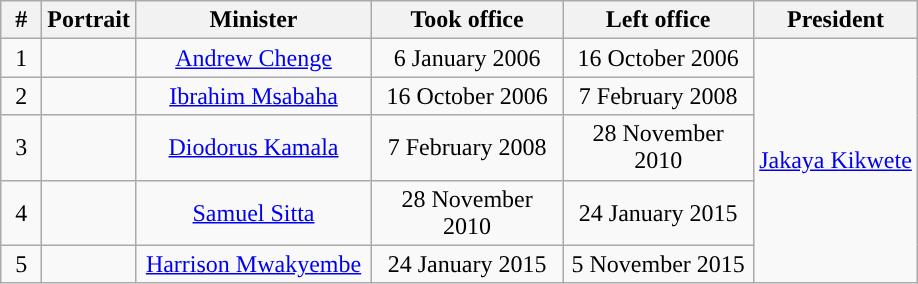<table class="wikitable" style="text-align:center">
<tr>
<th width="20px">#</th>
<th>Portrait</th>
<th width="150px">Minister</th>
<th width="120px">Took office</th>
<th width="120px">Left office</th>
<th>President</th>
</tr>
<tr>
<td style="background:">1</td>
<td></td>
<td><a href='#'>Andrew Chenge</a></td>
<td>6 January 2006</td>
<td>16 October 2006</td>
<td rowspan="5"><a href='#'>Jakaya Kikwete</a></td>
</tr>
<tr>
<td style="background:">2</td>
<td></td>
<td><a href='#'>Ibrahim Msabaha</a></td>
<td>16 October 2006</td>
<td>7 February 2008</td>
</tr>
<tr>
<td style="background:">3</td>
<td></td>
<td><a href='#'>Diodorus Kamala</a></td>
<td>7 February 2008</td>
<td>28 November 2010</td>
</tr>
<tr>
<td style="background:">4</td>
<td></td>
<td><a href='#'>Samuel Sitta</a></td>
<td>28 November 2010</td>
<td>24 January 2015</td>
</tr>
<tr>
<td style="background:">5</td>
<td></td>
<td><a href='#'>Harrison Mwakyembe</a></td>
<td>24 January 2015</td>
<td>5 November 2015</td>
</tr>
</table>
